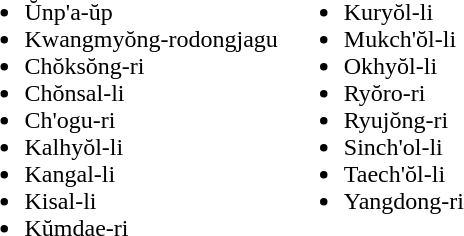<table>
<tr>
<td valign="top"><br><ul><li>Ŭnp'a-ŭp</li><li>Kwangmyŏng-rodongjagu</li><li>Chŏksŏng-ri</li><li>Chŏnsal-li</li><li>Ch'ogu-ri</li><li>Kalhyŏl-li</li><li>Kangal-li</li><li>Kisal-li</li><li>Kŭmdae-ri</li></ul></td>
<td valign="top"><br><ul><li>Kuryŏl-li</li><li>Mukch'ŏl-li</li><li>Okhyŏl-li</li><li>Ryŏro-ri</li><li>Ryujŏng-ri</li><li>Sinch'ol-li</li><li>Taech'ŏl-li</li><li>Yangdong-ri</li></ul></td>
</tr>
</table>
